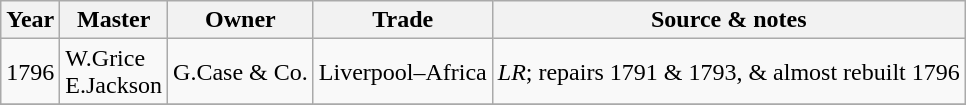<table class=" wikitable">
<tr>
<th>Year</th>
<th>Master</th>
<th>Owner</th>
<th>Trade</th>
<th>Source & notes</th>
</tr>
<tr>
<td>1796</td>
<td>W.Grice<br>E.Jackson</td>
<td>G.Case & Co.</td>
<td>Liverpool–Africa</td>
<td><em>LR</em>; repairs 1791 & 1793, & almost rebuilt 1796</td>
</tr>
<tr>
</tr>
</table>
